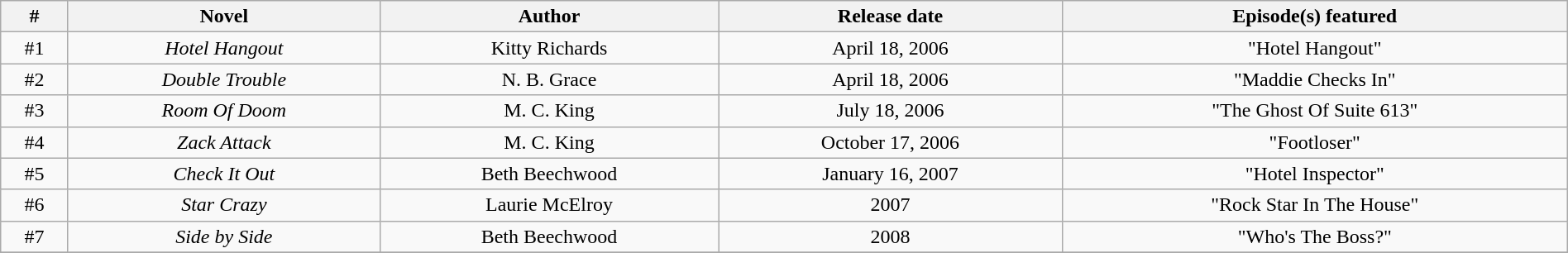<table class="wikitable sortable" width="100%" border="1" style="font-size: 100%; text-align:center">
<tr>
<th>#</th>
<th>Novel</th>
<th>Author</th>
<th>Release date</th>
<th>Episode(s) featured</th>
</tr>
<tr>
<td>#1</td>
<td><em>Hotel Hangout</em></td>
<td>Kitty Richards</td>
<td>April 18, 2006</td>
<td>"Hotel Hangout"</td>
</tr>
<tr>
<td>#2</td>
<td><em>Double Trouble</em></td>
<td>N. B. Grace</td>
<td>April 18, 2006</td>
<td>"Maddie Checks In"</td>
</tr>
<tr>
<td>#3</td>
<td><em>Room Of Doom</em></td>
<td>M. C. King</td>
<td>July 18, 2006</td>
<td>"The Ghost Of Suite 613"</td>
</tr>
<tr>
<td>#4</td>
<td><em>Zack Attack</em></td>
<td>M. C. King</td>
<td>October 17, 2006</td>
<td>"Footloser"</td>
</tr>
<tr>
<td>#5</td>
<td><em>Check It Out</em></td>
<td>Beth Beechwood</td>
<td>January 16, 2007</td>
<td>"Hotel Inspector"</td>
</tr>
<tr>
<td>#6</td>
<td><em>Star Crazy</em></td>
<td>Laurie McElroy</td>
<td>2007</td>
<td>"Rock Star In The House"</td>
</tr>
<tr>
<td>#7</td>
<td><em>Side by Side</em></td>
<td>Beth Beechwood</td>
<td>2008</td>
<td>"Who's The Boss?"</td>
</tr>
<tr>
</tr>
</table>
